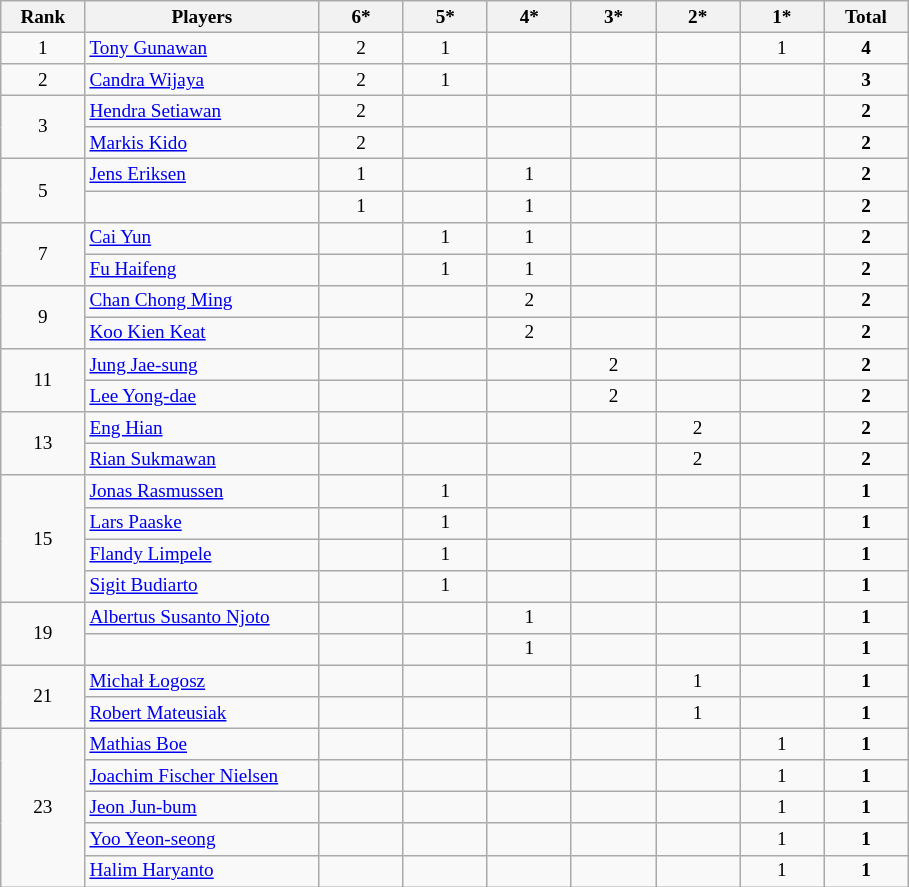<table class="wikitable" style="font-size:80%; text-align:center">
<tr>
<th width="50">Rank</th>
<th width="150">Players</th>
<th width="50">6*</th>
<th width="50">5*</th>
<th width="50">4*</th>
<th width="50">3*</th>
<th width="50">2*</th>
<th width="50">1*</th>
<th width="50">Total</th>
</tr>
<tr>
<td>1</td>
<td align="left"> <a href='#'>Tony Gunawan</a></td>
<td>2</td>
<td>1</td>
<td></td>
<td></td>
<td></td>
<td>1</td>
<td><strong>4</strong></td>
</tr>
<tr>
<td>2</td>
<td align="left"> <a href='#'>Candra Wijaya</a></td>
<td>2</td>
<td>1</td>
<td></td>
<td></td>
<td></td>
<td></td>
<td><strong>3</strong></td>
</tr>
<tr>
<td rowspan="2">3</td>
<td align="left"> <a href='#'>Hendra Setiawan</a></td>
<td>2</td>
<td></td>
<td></td>
<td></td>
<td></td>
<td></td>
<td><strong>2</strong></td>
</tr>
<tr>
<td align="left"> <a href='#'>Markis Kido</a></td>
<td>2</td>
<td></td>
<td></td>
<td></td>
<td></td>
<td></td>
<td><strong>2</strong></td>
</tr>
<tr>
<td rowspan="2">5</td>
<td align="left"> <a href='#'>Jens Eriksen</a></td>
<td>1</td>
<td></td>
<td>1</td>
<td></td>
<td></td>
<td></td>
<td><strong>2</strong></td>
</tr>
<tr>
<td align="left"></td>
<td>1</td>
<td></td>
<td>1</td>
<td></td>
<td></td>
<td></td>
<td><strong>2</strong></td>
</tr>
<tr>
<td rowspan="2">7</td>
<td align="left"> <a href='#'>Cai Yun</a></td>
<td></td>
<td>1</td>
<td>1</td>
<td></td>
<td></td>
<td></td>
<td><strong>2</strong></td>
</tr>
<tr>
<td align="left"> <a href='#'>Fu Haifeng</a></td>
<td></td>
<td>1</td>
<td>1</td>
<td></td>
<td></td>
<td></td>
<td><strong>2</strong></td>
</tr>
<tr>
<td rowspan="2">9</td>
<td align="left"> <a href='#'>Chan Chong Ming</a></td>
<td></td>
<td></td>
<td>2</td>
<td></td>
<td></td>
<td></td>
<td><strong>2</strong></td>
</tr>
<tr>
<td align="left"> <a href='#'>Koo Kien Keat</a></td>
<td></td>
<td></td>
<td>2</td>
<td></td>
<td></td>
<td></td>
<td><strong>2</strong></td>
</tr>
<tr>
<td rowspan="2">11</td>
<td align="left"> <a href='#'>Jung Jae-sung</a></td>
<td></td>
<td></td>
<td></td>
<td>2</td>
<td></td>
<td></td>
<td><strong>2</strong></td>
</tr>
<tr>
<td align="left"> <a href='#'>Lee Yong-dae</a></td>
<td></td>
<td></td>
<td></td>
<td>2</td>
<td></td>
<td></td>
<td><strong>2</strong></td>
</tr>
<tr>
<td rowspan="2">13</td>
<td align="left"> <a href='#'>Eng Hian</a></td>
<td></td>
<td></td>
<td></td>
<td></td>
<td>2</td>
<td></td>
<td><strong>2</strong></td>
</tr>
<tr>
<td align="left"> <a href='#'>Rian Sukmawan</a></td>
<td></td>
<td></td>
<td></td>
<td></td>
<td>2</td>
<td></td>
<td><strong>2</strong></td>
</tr>
<tr>
<td rowspan="4">15</td>
<td align="left"> <a href='#'>Jonas Rasmussen</a></td>
<td></td>
<td>1</td>
<td></td>
<td></td>
<td></td>
<td></td>
<td><strong>1</strong></td>
</tr>
<tr>
<td align="left"> <a href='#'>Lars Paaske</a></td>
<td></td>
<td>1</td>
<td></td>
<td></td>
<td></td>
<td></td>
<td><strong>1</strong></td>
</tr>
<tr>
<td align="left"> <a href='#'>Flandy Limpele</a></td>
<td></td>
<td>1</td>
<td></td>
<td></td>
<td></td>
<td></td>
<td><strong>1</strong></td>
</tr>
<tr>
<td align="left"> <a href='#'>Sigit Budiarto</a></td>
<td></td>
<td>1</td>
<td></td>
<td></td>
<td></td>
<td></td>
<td><strong>1</strong></td>
</tr>
<tr>
<td rowspan="2">19</td>
<td align="left"> <a href='#'>Albertus Susanto Njoto</a></td>
<td></td>
<td></td>
<td>1</td>
<td></td>
<td></td>
<td></td>
<td><strong>1</strong></td>
</tr>
<tr>
<td align="left"></td>
<td></td>
<td></td>
<td>1</td>
<td></td>
<td></td>
<td></td>
<td><strong>1</strong></td>
</tr>
<tr>
<td rowspan="2">21</td>
<td align="left"> <a href='#'>Michał Łogosz</a></td>
<td></td>
<td></td>
<td></td>
<td></td>
<td>1</td>
<td></td>
<td><strong>1</strong></td>
</tr>
<tr>
<td align="left"> <a href='#'>Robert Mateusiak</a></td>
<td></td>
<td></td>
<td></td>
<td></td>
<td>1</td>
<td></td>
<td><strong>1</strong></td>
</tr>
<tr>
<td rowspan="5">23</td>
<td align="left"> <a href='#'>Mathias Boe</a></td>
<td></td>
<td></td>
<td></td>
<td></td>
<td></td>
<td>1</td>
<td><strong>1</strong></td>
</tr>
<tr>
<td align="left"> <a href='#'>Joachim Fischer Nielsen</a></td>
<td></td>
<td></td>
<td></td>
<td></td>
<td></td>
<td>1</td>
<td><strong>1</strong></td>
</tr>
<tr>
<td align="left"> <a href='#'>Jeon Jun-bum</a></td>
<td></td>
<td></td>
<td></td>
<td></td>
<td></td>
<td>1</td>
<td><strong>1</strong></td>
</tr>
<tr>
<td align="left"> <a href='#'>Yoo Yeon-seong</a></td>
<td></td>
<td></td>
<td></td>
<td></td>
<td></td>
<td>1</td>
<td><strong>1</strong></td>
</tr>
<tr>
<td align="left"> <a href='#'>Halim Haryanto</a></td>
<td></td>
<td></td>
<td></td>
<td></td>
<td></td>
<td>1</td>
<td><strong>1</strong></td>
</tr>
</table>
